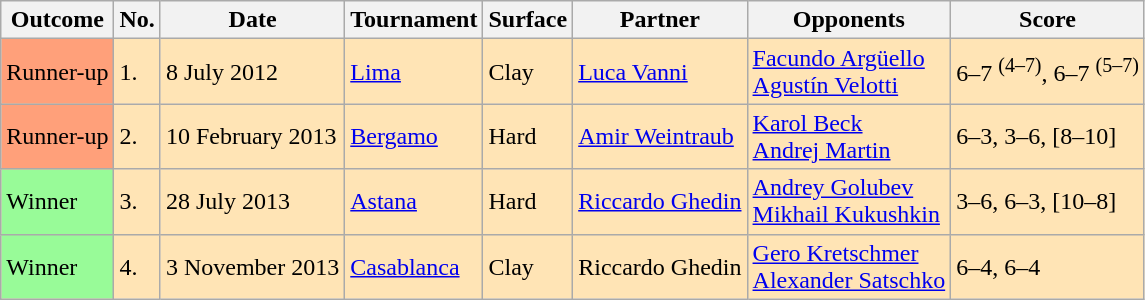<table class=wikitable>
<tr>
<th>Outcome</th>
<th>No.</th>
<th>Date</th>
<th>Tournament</th>
<th>Surface</th>
<th>Partner</th>
<th>Opponents</th>
<th>Score</th>
</tr>
<tr bgcolor=moccasin>
<td style="background:#FFA07A">Runner-up</td>
<td>1.</td>
<td>8 July 2012</td>
<td><a href='#'>Lima</a></td>
<td>Clay</td>
<td> <a href='#'>Luca Vanni</a></td>
<td> <a href='#'>Facundo Argüello</a><br> <a href='#'>Agustín Velotti</a></td>
<td>6–7 <sup>(4–7)</sup>, 6–7 <sup>(5–7)</sup></td>
</tr>
<tr bgcolor=moccasin>
<td style="background:#FFA07A">Runner-up</td>
<td>2.</td>
<td>10 February 2013</td>
<td><a href='#'>Bergamo</a></td>
<td>Hard</td>
<td> <a href='#'>Amir Weintraub</a></td>
<td> <a href='#'>Karol Beck</a><br> <a href='#'>Andrej Martin</a></td>
<td>6–3, 3–6, [8–10]</td>
</tr>
<tr bgcolor=moccasin>
<td style="background:#98FB98">Winner</td>
<td>3.</td>
<td>28 July 2013</td>
<td><a href='#'>Astana</a></td>
<td>Hard</td>
<td> <a href='#'>Riccardo Ghedin</a></td>
<td> <a href='#'>Andrey Golubev</a><br> <a href='#'>Mikhail Kukushkin</a></td>
<td>3–6, 6–3, [10–8]</td>
</tr>
<tr bgcolor=moccasin>
<td style="background:#98FB98">Winner</td>
<td>4.</td>
<td>3 November 2013</td>
<td><a href='#'>Casablanca</a></td>
<td>Clay</td>
<td> Riccardo Ghedin</td>
<td> <a href='#'>Gero Kretschmer</a><br> <a href='#'>Alexander Satschko</a></td>
<td>6–4, 6–4</td>
</tr>
</table>
